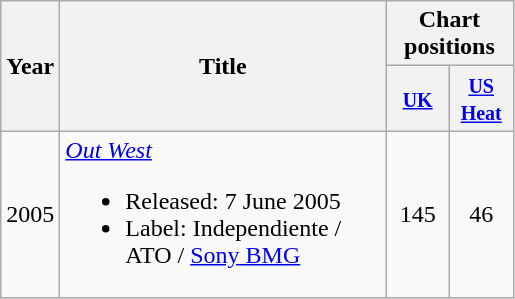<table class="wikitable">
<tr>
<th rowspan="2">Year</th>
<th rowspan="2" style="width:210px;">Title</th>
<th colspan="2">Chart positions</th>
</tr>
<tr>
<th style="width:35px;"><small><a href='#'>UK</a></small><br></th>
<th style="width:35px;"><small><a href='#'>US Heat</a></small></th>
</tr>
<tr>
<td>2005</td>
<td><em><a href='#'>Out West</a></em><br><ul><li>Released: 7 June 2005</li><li>Label: Independiente / ATO / <a href='#'>Sony BMG</a></li></ul></td>
<td style="text-align:center;">145</td>
<td style="text-align:center;">46</td>
</tr>
</table>
